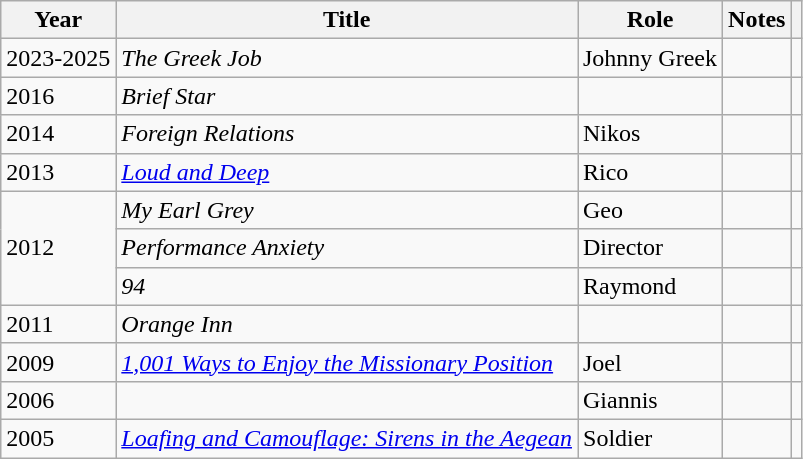<table class="wikitable sortable">
<tr>
<th>Year</th>
<th>Title</th>
<th>Role</th>
<th>Notes</th>
<th></th>
</tr>
<tr>
<td>2023-2025</td>
<td><em>The Greek Job</em></td>
<td>Johnny Greek</td>
<td></td>
<td align="center"></td>
</tr>
<tr>
<td>2016</td>
<td><em>Brief Star</em></td>
<td></td>
<td></td>
<td></td>
</tr>
<tr>
<td>2014</td>
<td><em>Foreign Relations</em></td>
<td>Nikos</td>
<td></td>
<td align="center"></td>
</tr>
<tr>
<td>2013</td>
<td><em><a href='#'>Loud and Deep</a></em></td>
<td>Rico</td>
<td></td>
<td align="center"></td>
</tr>
<tr>
<td rowspan="3">2012</td>
<td><em>My Earl Grey</em></td>
<td>Geo</td>
<td></td>
<td align="center"></td>
</tr>
<tr>
<td><em>Performance Anxiety</em></td>
<td>Director</td>
<td></td>
<td align="center"></td>
</tr>
<tr>
<td><em>94</em></td>
<td>Raymond</td>
<td></td>
<td align="center"></td>
</tr>
<tr>
<td>2011</td>
<td><em>Orange Inn</em></td>
<td></td>
<td></td>
<td></td>
</tr>
<tr>
<td>2009</td>
<td><em><a href='#'>1,001 Ways to Enjoy the Missionary Position</a></em></td>
<td>Joel</td>
<td></td>
<td align="center"></td>
</tr>
<tr>
<td>2006</td>
<td><em></em></td>
<td>Giannis</td>
<td></td>
<td align="center"></td>
</tr>
<tr>
<td>2005</td>
<td><em><a href='#'>Loafing and Camouflage: Sirens in the Aegean</a></em></td>
<td>Soldier</td>
<td></td>
<td></td>
</tr>
</table>
